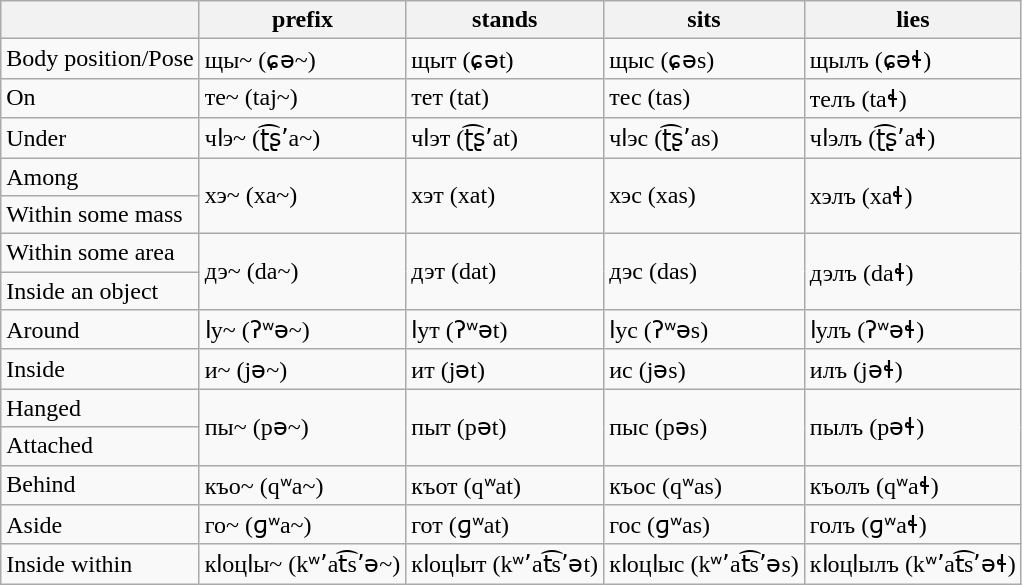<table class="wikitable" border="1">
<tr>
<th></th>
<th>prefix</th>
<th>stands</th>
<th>sits</th>
<th>lies</th>
</tr>
<tr>
<td>Body position/Pose</td>
<td>щы~ (ɕə~)</td>
<td>щыт (ɕət)</td>
<td>щыс (ɕəs)</td>
<td>щылъ (ɕəɬ)</td>
</tr>
<tr>
<td>On</td>
<td>те~ (taj~)</td>
<td>тет (tat)</td>
<td>тес (tas)</td>
<td>телъ (taɬ)</td>
</tr>
<tr>
<td>Under</td>
<td>чӏэ~ (ʈ͡ʂʼa~)</td>
<td>чӏэт (ʈ͡ʂʼat)</td>
<td>чӏэс (ʈ͡ʂʼas)</td>
<td>чӏэлъ (ʈ͡ʂʼaɬ)</td>
</tr>
<tr>
<td>Among</td>
<td rowspan="2">хэ~ (xa~)</td>
<td rowspan="2">хэт (xat)</td>
<td rowspan="2">хэс (xas)</td>
<td rowspan="2">хэлъ (xaɬ)</td>
</tr>
<tr>
<td>Within some mass</td>
</tr>
<tr>
<td>Within some area</td>
<td rowspan="2">дэ~ (da~)</td>
<td rowspan="2">дэт (dat)</td>
<td rowspan="2">дэс (das)</td>
<td rowspan="2">дэлъ (daɬ)</td>
</tr>
<tr>
<td>Inside an object</td>
</tr>
<tr>
<td>Around</td>
<td>ӏу~ (ʔʷə~)</td>
<td>ӏут (ʔʷət)</td>
<td>ӏyc (ʔʷəs)</td>
<td>ӏулъ (ʔʷəɬ)</td>
</tr>
<tr>
<td>Inside</td>
<td>и~ (jə~)</td>
<td>ит (jət)</td>
<td>иc (jəs)</td>
<td>илъ (jəɬ)</td>
</tr>
<tr>
<td>Hanged</td>
<td rowspan="2">пы~ (pə~)</td>
<td rowspan="2">пыт (pət)</td>
<td rowspan="2">пыc (pəs)</td>
<td rowspan="2">пылъ (pəɬ)</td>
</tr>
<tr>
<td>Attached</td>
</tr>
<tr>
<td>Behind</td>
<td>къо~ (qʷa~)</td>
<td>къот (qʷat)</td>
<td>къоc (qʷas)</td>
<td>къолъ (qʷaɬ)</td>
</tr>
<tr>
<td>Aside</td>
<td>го~ (ɡʷa~)</td>
<td>гот (ɡʷat)</td>
<td>гоc (ɡʷas)</td>
<td>голъ (ɡʷaɬ)</td>
</tr>
<tr>
<td>Inside within</td>
<td>кӏоцӏы~ (kʷʼat͡sʼə~)</td>
<td>кӏоцӏыт (kʷʼat͡sʼət)</td>
<td>кӏоцӏыc (kʷʼat͡sʼəs)</td>
<td>кӏоцӏылъ (kʷʼat͡sʼəɬ)</td>
</tr>
</table>
